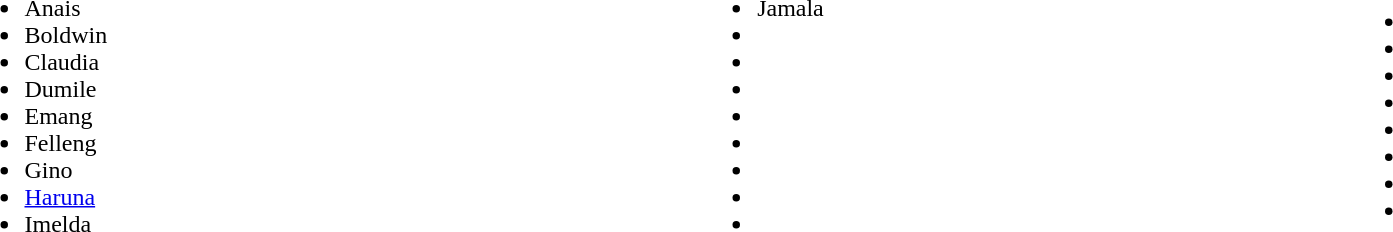<table width="90%">
<tr>
<td><br><ul><li>Anais</li><li>Boldwin</li><li>Claudia</li><li>Dumile</li><li>Emang</li><li>Felleng</li><li>Gino</li><li><a href='#'>Haruna</a></li><li>Imelda</li></ul></td>
<td><br><ul><li>Jamala</li><li></li><li></li><li></li><li></li><li></li><li></li><li></li><li></li></ul></td>
<td><br><ul><li></li><li></li><li></li><li></li><li></li><li></li><li></li><li></li></ul></td>
</tr>
</table>
